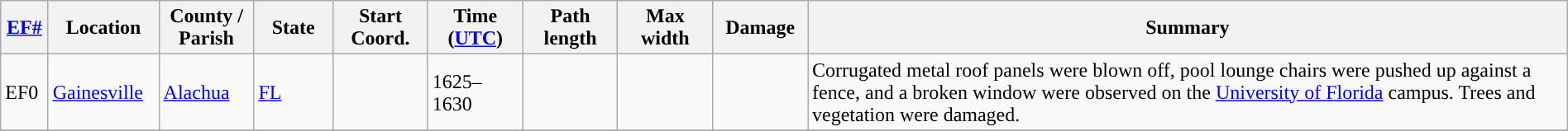<table class="wikitable sortable" style="width:100%;">
<tr>
<th scope="col" width="3%" align="center"><a href='#'>EF#</a></th>
<th scope="col" width="7%" align="center" class="unsortable">Location</th>
<th scope="col" width="6%" align="center" class="unsortable">County / Parish</th>
<th scope="col" width="5%" align="center">State</th>
<th scope="col" width="6%" align="center">Start Coord.</th>
<th scope="col" width="6%" align="center">Time (<a href='#'>UTC</a>)</th>
<th scope="col" width="6%" align="center">Path length</th>
<th scope="col" width="6%" align="center">Max width</th>
<th scope="col" width="6%" align="center">Damage</th>
<th scope="col" width="48%" class="unsortable" align="center">Summary</th>
</tr>
<tr>
<td>EF0</td>
<td><a href='#'>Gainesville</a></td>
<td><a href='#'>Alachua</a></td>
<td><a href='#'>FL</a></td>
<td></td>
<td>1625–1630</td>
<td></td>
<td></td>
<td></td>
<td>Corrugated metal roof panels were blown off, pool lounge chairs were pushed up against a fence, and a broken window were observed on the <a href='#'>University of Florida</a> campus. Trees and vegetation were damaged.</td>
</tr>
<tr>
</tr>
</table>
